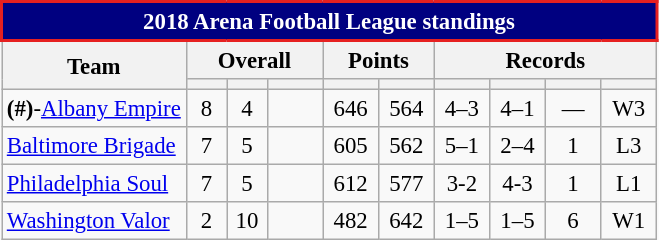<table class="wikitable" style="font-size: 95%; text-align:center">
<tr>
<th colspan="12" style="background:navy; color:white; border:2px solid #E62020;"><strong>2018 Arena Football League standings</strong></th>
</tr>
<tr>
<th rowspan="2" style="text-align:center;">Team</th>
<th colspan="3" style="text-align:center;">Overall</th>
<th colspan="2" style="text-align:center;">Points</th>
<th colspan="4" style="text-align:center;">Records</th>
</tr>
<tr>
<th width="20"></th>
<th width="20"></th>
<th width="30"></th>
<th width="30"></th>
<th width="30"></th>
<th width="30"></th>
<th width="30"></th>
<th width="30"></th>
<th width="30"></th>
</tr>
<tr>
<td style="text-align:left;"><strong>(#)</strong>-<a href='#'>Albany Empire</a></td>
<td>8</td>
<td>4</td>
<td></td>
<td>646</td>
<td>564</td>
<td>4–3</td>
<td>4–1</td>
<td>—</td>
<td>W3</td>
</tr>
<tr>
<td style="text-align:left;"><a href='#'>Baltimore Brigade</a></td>
<td>7</td>
<td>5</td>
<td></td>
<td>605</td>
<td>562</td>
<td>5–1</td>
<td>2–4</td>
<td>1</td>
<td>L3</td>
</tr>
<tr>
<td style="text-align:left;"><a href='#'>Philadelphia Soul</a></td>
<td>7</td>
<td>5</td>
<td></td>
<td>612</td>
<td>577</td>
<td>3-2</td>
<td>4-3</td>
<td>1</td>
<td>L1</td>
</tr>
<tr>
<td style="text-align:left;"><a href='#'>Washington Valor</a></td>
<td>2</td>
<td>10</td>
<td></td>
<td>482</td>
<td>642</td>
<td>1–5</td>
<td>1–5</td>
<td>6</td>
<td>W1</td>
</tr>
</table>
